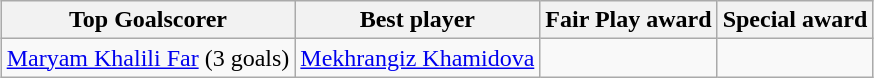<table class="wikitable" style="text-align: center; margin: 0 auto;">
<tr>
<th>Top Goalscorer</th>
<th>Best player</th>
<th>Fair Play award</th>
<th>Special award</th>
</tr>
<tr>
<td> <a href='#'>Maryam Khalili Far</a> (3 goals)</td>
<td> <a href='#'>Mekhrangiz Khamidova</a></td>
<td></td>
<td></td>
</tr>
</table>
